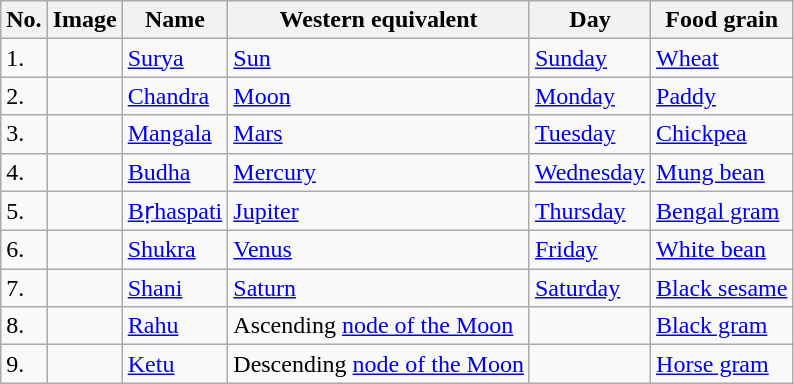<table class="wikitable">
<tr>
<th>No.</th>
<th>Image</th>
<th>Name</th>
<th>Western equivalent</th>
<th>Day</th>
<th>Food grain</th>
</tr>
<tr>
<td>1.</td>
<td></td>
<td><a href='#'>Surya</a></td>
<td><a href='#'>Sun</a></td>
<td><a href='#'>Sunday</a></td>
<td><a href='#'>Wheat</a></td>
</tr>
<tr>
<td>2.</td>
<td></td>
<td><a href='#'>Chandra</a></td>
<td><a href='#'>Moon</a></td>
<td><a href='#'>Monday</a></td>
<td><a href='#'>Paddy</a></td>
</tr>
<tr>
<td>3.</td>
<td></td>
<td><a href='#'>Mangala</a></td>
<td><a href='#'>Mars</a></td>
<td><a href='#'>Tuesday</a></td>
<td><a href='#'>Chickpea</a></td>
</tr>
<tr>
<td>4.</td>
<td></td>
<td><a href='#'>Budha</a></td>
<td><a href='#'>Mercury</a></td>
<td><a href='#'>Wednesday</a></td>
<td><a href='#'>Mung bean</a></td>
</tr>
<tr>
<td>5.</td>
<td></td>
<td><a href='#'>Bṛhaspati</a></td>
<td><a href='#'>Jupiter</a></td>
<td><a href='#'>Thursday</a></td>
<td><a href='#'>Bengal gram</a></td>
</tr>
<tr>
<td>6.</td>
<td></td>
<td><a href='#'>Shukra</a></td>
<td><a href='#'>Venus</a></td>
<td><a href='#'>Friday</a></td>
<td><a href='#'>White bean</a></td>
</tr>
<tr>
<td>7.</td>
<td></td>
<td><a href='#'>Shani</a></td>
<td><a href='#'>Saturn</a></td>
<td><a href='#'>Saturday</a></td>
<td><a href='#'>Black sesame</a></td>
</tr>
<tr>
<td>8.</td>
<td></td>
<td><a href='#'>Rahu</a></td>
<td>Ascending <a href='#'>node of the Moon</a></td>
<td></td>
<td><a href='#'>Black gram</a></td>
</tr>
<tr>
<td>9.</td>
<td></td>
<td><a href='#'>Ketu</a></td>
<td>Descending <a href='#'>node of the Moon</a></td>
<td></td>
<td><a href='#'>Horse gram</a></td>
</tr>
</table>
